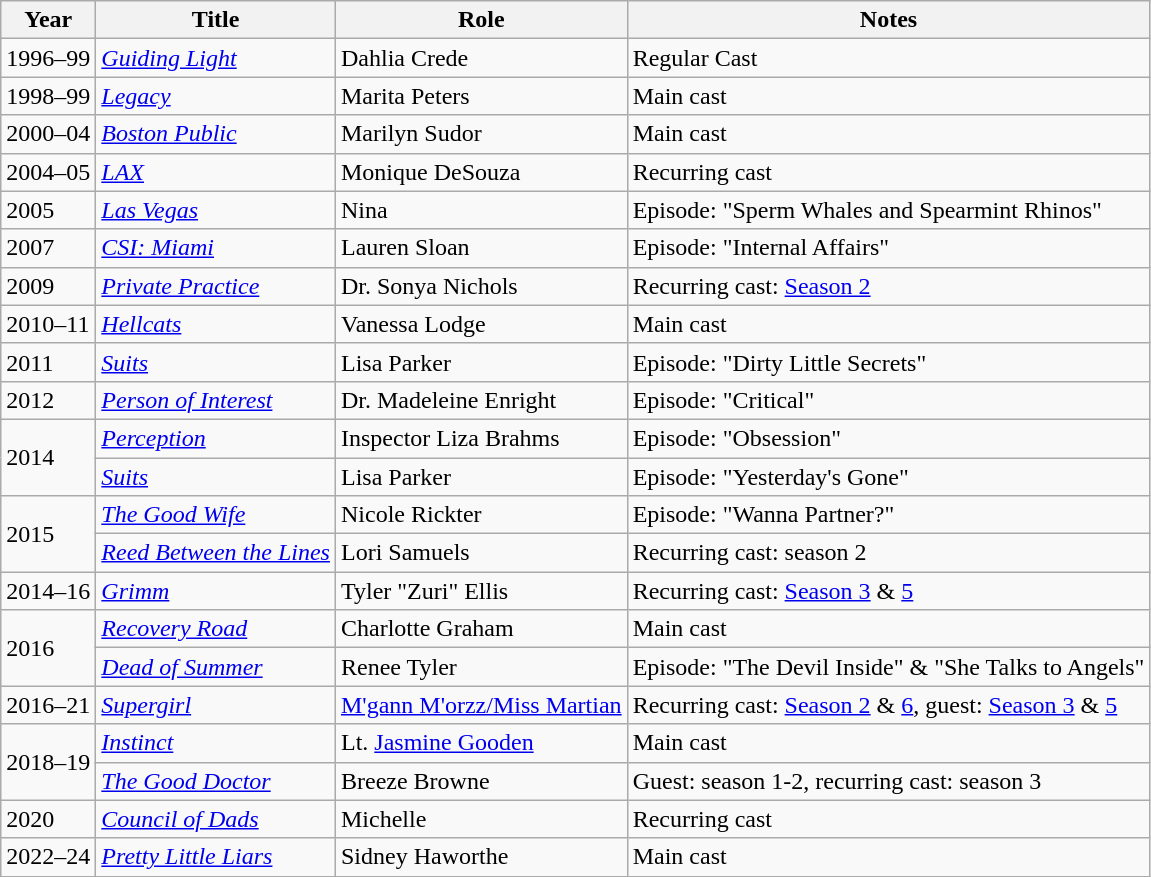<table class="wikitable">
<tr>
<th>Year</th>
<th>Title</th>
<th>Role</th>
<th>Notes</th>
</tr>
<tr>
<td>1996–99</td>
<td><em><a href='#'>Guiding Light</a></em></td>
<td>Dahlia Crede</td>
<td>Regular Cast</td>
</tr>
<tr>
<td>1998–99</td>
<td><em><a href='#'>Legacy</a></em></td>
<td>Marita Peters</td>
<td>Main cast</td>
</tr>
<tr>
<td>2000–04</td>
<td><em><a href='#'>Boston Public</a></em></td>
<td>Marilyn Sudor</td>
<td>Main cast</td>
</tr>
<tr>
<td>2004–05</td>
<td><em><a href='#'>LAX</a></em></td>
<td>Monique DeSouza</td>
<td>Recurring cast</td>
</tr>
<tr>
<td>2005</td>
<td><em><a href='#'>Las Vegas</a></em></td>
<td>Nina</td>
<td>Episode: "Sperm Whales and Spearmint Rhinos"</td>
</tr>
<tr>
<td>2007</td>
<td><em><a href='#'>CSI: Miami</a></em></td>
<td>Lauren Sloan</td>
<td>Episode: "Internal Affairs"</td>
</tr>
<tr>
<td>2009</td>
<td><em><a href='#'>Private Practice</a></em></td>
<td>Dr. Sonya Nichols</td>
<td>Recurring cast: <a href='#'>Season 2</a></td>
</tr>
<tr>
<td>2010–11</td>
<td><em><a href='#'>Hellcats</a></em></td>
<td>Vanessa Lodge</td>
<td>Main cast</td>
</tr>
<tr>
<td>2011</td>
<td><em><a href='#'>Suits</a></em></td>
<td>Lisa Parker</td>
<td>Episode: "Dirty Little Secrets"</td>
</tr>
<tr>
<td>2012</td>
<td><em><a href='#'>Person of Interest</a></em></td>
<td>Dr. Madeleine Enright</td>
<td>Episode: "Critical"</td>
</tr>
<tr>
<td rowspan="2">2014</td>
<td><em><a href='#'>Perception</a></em></td>
<td>Inspector Liza Brahms</td>
<td>Episode: "Obsession"</td>
</tr>
<tr>
<td><em><a href='#'>Suits</a></em></td>
<td>Lisa Parker</td>
<td>Episode: "Yesterday's Gone"</td>
</tr>
<tr>
<td rowspan="2">2015</td>
<td><em><a href='#'>The Good Wife</a></em></td>
<td>Nicole Rickter</td>
<td>Episode: "Wanna Partner?"</td>
</tr>
<tr>
<td><em><a href='#'>Reed Between the Lines</a></em></td>
<td>Lori Samuels</td>
<td>Recurring cast: season 2</td>
</tr>
<tr>
<td>2014–16</td>
<td><em><a href='#'>Grimm</a></em></td>
<td>Tyler "Zuri" Ellis</td>
<td>Recurring cast: <a href='#'>Season 3</a> & <a href='#'>5</a></td>
</tr>
<tr>
<td rowspan="2">2016</td>
<td><em><a href='#'>Recovery Road</a></em></td>
<td>Charlotte Graham</td>
<td>Main cast</td>
</tr>
<tr>
<td><em><a href='#'>Dead of Summer</a></em></td>
<td>Renee Tyler</td>
<td>Episode: "The Devil Inside" & "She Talks to Angels"</td>
</tr>
<tr>
<td>2016–21</td>
<td><em><a href='#'>Supergirl</a></em></td>
<td><a href='#'>M'gann M'orzz/Miss Martian</a></td>
<td>Recurring cast: <a href='#'>Season 2</a> & <a href='#'>6</a>, guest: <a href='#'>Season 3</a> & <a href='#'>5</a></td>
</tr>
<tr>
<td rowspan="2">2018–19</td>
<td><em><a href='#'>Instinct</a></em></td>
<td>Lt. <a href='#'>Jasmine Gooden</a></td>
<td>Main cast</td>
</tr>
<tr>
<td><em><a href='#'>The Good Doctor</a></em></td>
<td>Breeze Browne</td>
<td>Guest: season 1-2, recurring cast: season 3</td>
</tr>
<tr>
<td>2020</td>
<td><em><a href='#'>Council of Dads</a></em></td>
<td>Michelle</td>
<td>Recurring cast</td>
</tr>
<tr>
<td>2022–24</td>
<td><em><a href='#'>Pretty Little Liars</a></em></td>
<td>Sidney Haworthe</td>
<td>Main cast</td>
</tr>
</table>
